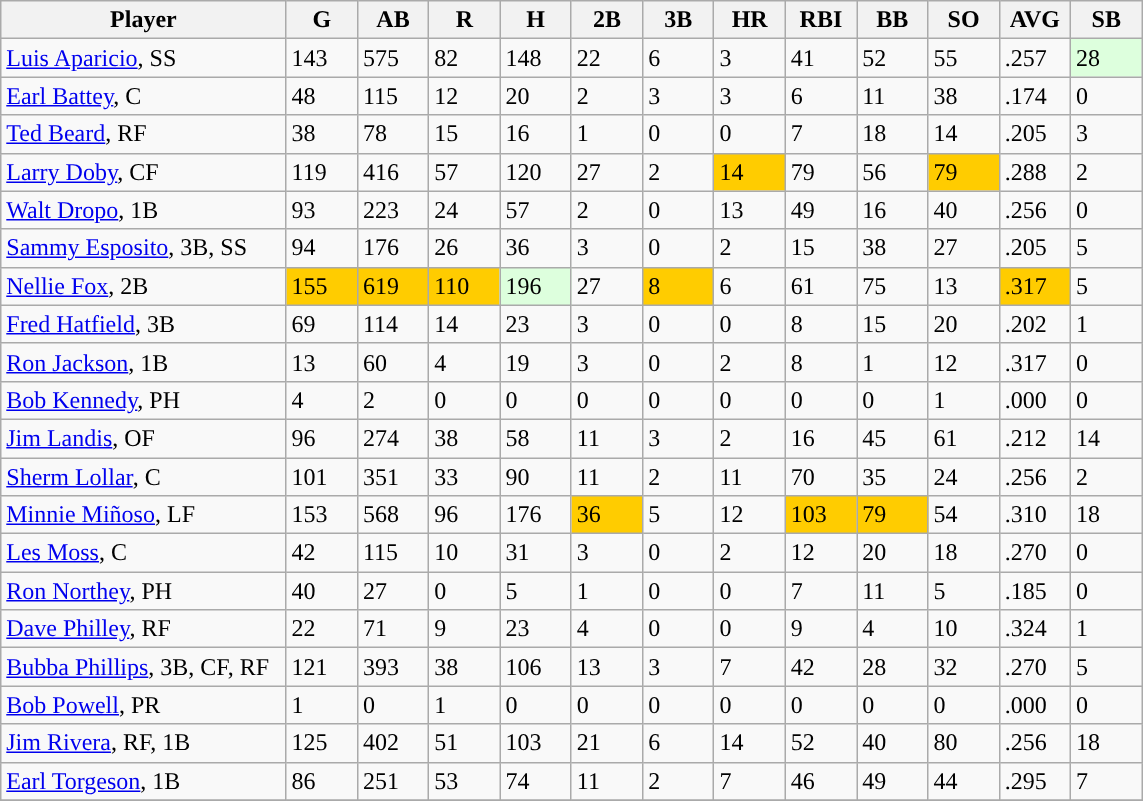<table class="wikitable sortable">
<tr>
<th width="24%">Player</th>
<th width="6%">G</th>
<th width="6%">AB</th>
<th width="6%">R</th>
<th width="6%">H</th>
<th width="6%">2B</th>
<th width="6%">3B</th>
<th width="6%">HR</th>
<th width="6%">RBI</th>
<th width="6%">BB</th>
<th width="6%">SO</th>
<th width="6%">AVG</th>
<th width="6%">SB</th>
</tr>
<tr>
<td><a href='#'>Luis Aparicio</a>, SS</td>
<td>143</td>
<td>575</td>
<td>82</td>
<td>148</td>
<td>22</td>
<td>6</td>
<td>3</td>
<td>41</td>
<td>52</td>
<td>55</td>
<td>.257</td>
<td style="background:#DDFFDD;">28</td>
</tr>
<tr>
<td><a href='#'>Earl Battey</a>, C</td>
<td>48</td>
<td>115</td>
<td>12</td>
<td>20</td>
<td>2</td>
<td>3</td>
<td>3</td>
<td>6</td>
<td>11</td>
<td>38</td>
<td>.174</td>
<td>0</td>
</tr>
<tr>
<td><a href='#'>Ted Beard</a>, RF</td>
<td>38</td>
<td>78</td>
<td>15</td>
<td>16</td>
<td>1</td>
<td>0</td>
<td>0</td>
<td>7</td>
<td>18</td>
<td>14</td>
<td>.205</td>
<td>3</td>
</tr>
<tr>
<td><a href='#'>Larry Doby</a>, CF</td>
<td>119</td>
<td>416</td>
<td>57</td>
<td>120</td>
<td>27</td>
<td>2</td>
<td style="background:#fc0;">14</td>
<td>79</td>
<td>56</td>
<td style="background:#fc0;">79</td>
<td>.288</td>
<td>2</td>
</tr>
<tr>
<td><a href='#'>Walt Dropo</a>, 1B</td>
<td>93</td>
<td>223</td>
<td>24</td>
<td>57</td>
<td>2</td>
<td>0</td>
<td>13</td>
<td>49</td>
<td>16</td>
<td>40</td>
<td>.256</td>
<td>0</td>
</tr>
<tr>
<td><a href='#'>Sammy Esposito</a>, 3B, SS</td>
<td>94</td>
<td>176</td>
<td>26</td>
<td>36</td>
<td>3</td>
<td>0</td>
<td>2</td>
<td>15</td>
<td>38</td>
<td>27</td>
<td>.205</td>
<td>5</td>
</tr>
<tr>
<td><a href='#'>Nellie Fox</a>, 2B</td>
<td style="background:#fc0;">155</td>
<td style="background:#fc0;">619</td>
<td style="background:#fc0;">110</td>
<td style="background:#DDFFDD;">196</td>
<td>27</td>
<td style="background:#fc0;">8</td>
<td>6</td>
<td>61</td>
<td>75</td>
<td>13</td>
<td style="background:#fc0;">.317</td>
<td>5</td>
</tr>
<tr>
<td><a href='#'>Fred Hatfield</a>, 3B</td>
<td>69</td>
<td>114</td>
<td>14</td>
<td>23</td>
<td>3</td>
<td>0</td>
<td>0</td>
<td>8</td>
<td>15</td>
<td>20</td>
<td>.202</td>
<td>1</td>
</tr>
<tr>
<td><a href='#'>Ron Jackson</a>, 1B</td>
<td>13</td>
<td>60</td>
<td>4</td>
<td>19</td>
<td>3</td>
<td>0</td>
<td>2</td>
<td>8</td>
<td>1</td>
<td>12</td>
<td>.317</td>
<td>0</td>
</tr>
<tr>
<td><a href='#'>Bob Kennedy</a>, PH</td>
<td>4</td>
<td>2</td>
<td>0</td>
<td>0</td>
<td>0</td>
<td>0</td>
<td>0</td>
<td>0</td>
<td>0</td>
<td>1</td>
<td>.000</td>
<td>0</td>
</tr>
<tr>
<td><a href='#'>Jim Landis</a>, OF</td>
<td>96</td>
<td>274</td>
<td>38</td>
<td>58</td>
<td>11</td>
<td>3</td>
<td>2</td>
<td>16</td>
<td>45</td>
<td>61</td>
<td>.212</td>
<td>14</td>
</tr>
<tr>
<td><a href='#'>Sherm Lollar</a>, C</td>
<td>101</td>
<td>351</td>
<td>33</td>
<td>90</td>
<td>11</td>
<td>2</td>
<td>11</td>
<td>70</td>
<td>35</td>
<td>24</td>
<td>.256</td>
<td>2</td>
</tr>
<tr>
<td><a href='#'>Minnie Miñoso</a>, LF</td>
<td>153</td>
<td>568</td>
<td>96</td>
<td>176</td>
<td style="background:#fc0;">36</td>
<td>5</td>
<td>12</td>
<td style="background:#fc0;">103</td>
<td style="background:#fc0;">79</td>
<td>54</td>
<td>.310</td>
<td>18</td>
</tr>
<tr>
<td><a href='#'>Les Moss</a>, C</td>
<td>42</td>
<td>115</td>
<td>10</td>
<td>31</td>
<td>3</td>
<td>0</td>
<td>2</td>
<td>12</td>
<td>20</td>
<td>18</td>
<td>.270</td>
<td>0</td>
</tr>
<tr>
<td><a href='#'>Ron Northey</a>, PH</td>
<td>40</td>
<td>27</td>
<td>0</td>
<td>5</td>
<td>1</td>
<td>0</td>
<td>0</td>
<td>7</td>
<td>11</td>
<td>5</td>
<td>.185</td>
<td>0</td>
</tr>
<tr>
<td><a href='#'>Dave Philley</a>, RF</td>
<td>22</td>
<td>71</td>
<td>9</td>
<td>23</td>
<td>4</td>
<td>0</td>
<td>0</td>
<td>9</td>
<td>4</td>
<td>10</td>
<td>.324</td>
<td>1</td>
</tr>
<tr>
<td><a href='#'>Bubba Phillips</a>, 3B, CF, RF</td>
<td>121</td>
<td>393</td>
<td>38</td>
<td>106</td>
<td>13</td>
<td>3</td>
<td>7</td>
<td>42</td>
<td>28</td>
<td>32</td>
<td>.270</td>
<td>5</td>
</tr>
<tr>
<td><a href='#'>Bob Powell</a>, PR</td>
<td>1</td>
<td>0</td>
<td>1</td>
<td>0</td>
<td>0</td>
<td>0</td>
<td>0</td>
<td>0</td>
<td>0</td>
<td>0</td>
<td>.000</td>
<td>0</td>
</tr>
<tr>
<td><a href='#'>Jim Rivera</a>, RF, 1B</td>
<td>125</td>
<td>402</td>
<td>51</td>
<td>103</td>
<td>21</td>
<td>6</td>
<td>14</td>
<td>52</td>
<td>40</td>
<td>80</td>
<td>.256</td>
<td>18</td>
</tr>
<tr>
<td><a href='#'>Earl Torgeson</a>, 1B</td>
<td>86</td>
<td>251</td>
<td>53</td>
<td>74</td>
<td>11</td>
<td>2</td>
<td>7</td>
<td>46</td>
<td>49</td>
<td>44</td>
<td>.295</td>
<td>7</td>
</tr>
<tr>
</tr>
</table>
